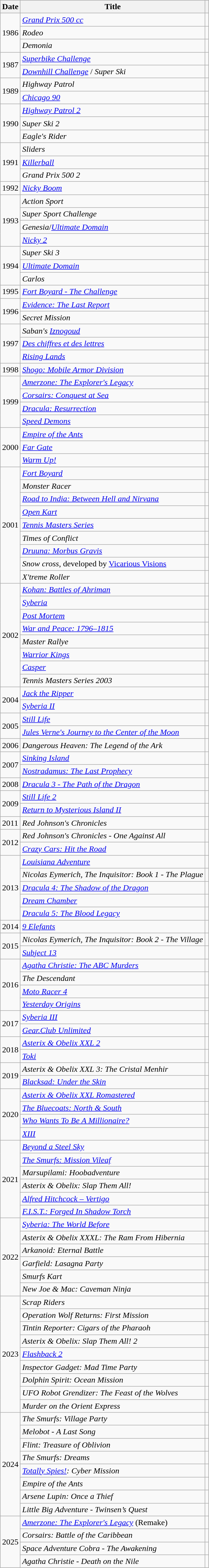<table class="wikitable sortable">
<tr>
<th scope="col">Date</th>
<th scope="col">Title</th>
<th scope="col" class="unsortable"></th>
</tr>
<tr>
<td rowspan="3">1986</td>
<td><em><a href='#'>Grand Prix 500 cc</a></em></td>
<td></td>
</tr>
<tr>
<td><em>Rodeo</em></td>
<td></td>
</tr>
<tr>
<td><em>Demonia</em></td>
<td></td>
</tr>
<tr>
<td rowspan="2">1987</td>
<td><em><a href='#'>Superbike Challenge</a></em></td>
<td></td>
</tr>
<tr>
<td><em><a href='#'>Downhill Challenge</a></em> / <em>Super Ski</em></td>
<td></td>
</tr>
<tr>
<td rowspan="2">1989</td>
<td><em>Highway Patrol</em></td>
<td></td>
</tr>
<tr>
<td><em><a href='#'>Chicago 90</a></em></td>
<td></td>
</tr>
<tr>
<td rowspan="3">1990</td>
<td><em><a href='#'>Highway Patrol 2</a></em></td>
<td></td>
</tr>
<tr>
<td><em>Super Ski 2</em></td>
<td></td>
</tr>
<tr>
<td><em>Eagle's Rider</em></td>
<td></td>
</tr>
<tr>
<td rowspan="3">1991</td>
<td><em>Sliders</em></td>
<td></td>
</tr>
<tr>
<td><em><a href='#'>Killerball</a></em></td>
<td></td>
</tr>
<tr>
<td><em>Grand Prix 500 2</em></td>
<td></td>
</tr>
<tr>
<td>1992</td>
<td><em><a href='#'>Nicky Boom</a></em></td>
<td></td>
</tr>
<tr>
<td rowspan="4">1993</td>
<td><em>Action Sport</em></td>
<td></td>
</tr>
<tr>
<td><em>Super Sport Challenge</em></td>
<td></td>
</tr>
<tr>
<td><em>Genesia</em>/<em><a href='#'>Ultimate Domain</a></em></td>
<td></td>
</tr>
<tr>
<td><em><a href='#'>Nicky 2</a></em></td>
<td></td>
</tr>
<tr>
<td rowspan="3">1994</td>
<td><em>Super Ski 3</em></td>
<td></td>
</tr>
<tr>
<td><em><a href='#'>Ultimate Domain</a></em></td>
<td></td>
</tr>
<tr>
<td><em>Carlos</em></td>
<td></td>
</tr>
<tr>
<td>1995</td>
<td><em><a href='#'>Fort Boyard - The Challenge</a></em></td>
<td></td>
</tr>
<tr>
<td rowspan="2">1996</td>
<td><em><a href='#'>Evidence: The Last Report</a></em></td>
<td></td>
</tr>
<tr>
<td><em>Secret Mission</em></td>
<td></td>
</tr>
<tr>
<td rowspan="3">1997</td>
<td><em>Saban's <a href='#'>Iznogoud</a></em></td>
<td></td>
</tr>
<tr>
<td><em><a href='#'>Des chiffres et des lettres</a></em></td>
<td></td>
</tr>
<tr>
<td><em><a href='#'>Rising Lands</a></em></td>
<td></td>
</tr>
<tr>
<td>1998</td>
<td><em><a href='#'>Shogo: Mobile Armor Division</a></em></td>
<td></td>
</tr>
<tr>
<td rowspan="4">1999</td>
<td><em><a href='#'>Amerzone: The Explorer's Legacy</a></em></td>
<td></td>
</tr>
<tr>
<td><em><a href='#'>Corsairs: Conquest at Sea</a></em></td>
<td></td>
</tr>
<tr>
<td><em><a href='#'>Dracula: Resurrection</a></em></td>
<td></td>
</tr>
<tr>
<td><em><a href='#'>Speed Demons</a></em></td>
<td></td>
</tr>
<tr>
<td rowspan="3">2000</td>
<td><em><a href='#'>Empire of the Ants</a></em></td>
<td></td>
</tr>
<tr>
<td><em><a href='#'>Far Gate</a></em></td>
<td></td>
</tr>
<tr>
<td><em><a href='#'>Warm Up!</a></em></td>
<td></td>
</tr>
<tr>
<td rowspan="9">2001</td>
<td><em><a href='#'>Fort Boyard</a></em></td>
<td></td>
</tr>
<tr>
<td><em>Monster Racer</em></td>
<td></td>
</tr>
<tr>
<td><em><a href='#'>Road to India: Between Hell and Nirvana</a></em></td>
<td></td>
</tr>
<tr>
<td><em><a href='#'>Open Kart</a></em></td>
<td></td>
</tr>
<tr>
<td><em><a href='#'>Tennis Masters Series</a></em></td>
<td></td>
</tr>
<tr>
<td><em>Times of Conflict</em></td>
<td></td>
</tr>
<tr>
<td><em><a href='#'>Druuna: Morbus Gravis</a></em></td>
<td></td>
</tr>
<tr>
<td><em>Snow cross</em>, developed by <a href='#'>Vicarious Visions</a></td>
<td></td>
</tr>
<tr>
<td><em>X'treme Roller</em></td>
<td></td>
</tr>
<tr>
<td rowspan="8">2002</td>
<td><em><a href='#'>Kohan: Battles of Ahriman</a></em></td>
<td></td>
</tr>
<tr>
<td><em><a href='#'>Syberia</a></em></td>
<td></td>
</tr>
<tr>
<td><em><a href='#'>Post Mortem</a></em></td>
<td></td>
</tr>
<tr>
<td><em><a href='#'>War and Peace: 1796–1815</a></em></td>
<td></td>
</tr>
<tr>
<td><em>Master Rallye</em></td>
<td></td>
</tr>
<tr>
<td><em><a href='#'>Warrior Kings</a></em></td>
<td></td>
</tr>
<tr>
<td><em><a href='#'>Casper</a></em></td>
<td></td>
</tr>
<tr>
<td><em>Tennis Masters Series 2003</em></td>
<td></td>
</tr>
<tr>
<td rowspan="2">2004</td>
<td><em><a href='#'>Jack the Ripper</a></em></td>
<td></td>
</tr>
<tr>
<td><em><a href='#'>Syberia II</a></em></td>
<td></td>
</tr>
<tr>
<td rowspan="2">2005</td>
<td><em><a href='#'>Still Life</a></em></td>
<td></td>
</tr>
<tr>
<td><em><a href='#'>Jules Verne's Journey to the Center of the Moon</a></em></td>
<td></td>
</tr>
<tr>
<td>2006</td>
<td><em>Dangerous Heaven: The Legend of the Ark</em></td>
<td></td>
</tr>
<tr>
<td rowspan="2">2007</td>
<td><em><a href='#'>Sinking Island</a></em></td>
<td></td>
</tr>
<tr>
<td><em><a href='#'>Nostradamus: The Last Prophecy</a></em></td>
<td></td>
</tr>
<tr>
<td>2008</td>
<td><em><a href='#'>Dracula 3 - The Path of the Dragon</a></em></td>
<td></td>
</tr>
<tr>
<td rowspan="2">2009</td>
<td><em><a href='#'>Still Life 2</a></em></td>
<td></td>
</tr>
<tr>
<td><em><a href='#'>Return to Mysterious Island II</a></em></td>
<td></td>
</tr>
<tr>
<td>2011</td>
<td><em>Red Johnson's Chronicles</em></td>
<td></td>
</tr>
<tr>
<td rowspan="2">2012</td>
<td><em>Red Johnson's Chronicles - One Against All</em></td>
<td></td>
</tr>
<tr>
<td><em><a href='#'>Crazy Cars: Hit the Road</a></em></td>
<td></td>
</tr>
<tr>
<td rowspan="5">2013</td>
<td><em><a href='#'>Louisiana Adventure</a></em></td>
<td></td>
</tr>
<tr>
<td><em>Nicolas Eymerich, The Inquisitor: Book 1 - The Plague</em></td>
<td></td>
</tr>
<tr>
<td><em><a href='#'>Dracula 4: The Shadow of the Dragon</a></em></td>
<td></td>
</tr>
<tr>
<td><em><a href='#'>Dream Chamber</a></em></td>
<td></td>
</tr>
<tr>
<td><em><a href='#'>Dracula 5: The Blood Legacy</a></em></td>
<td></td>
</tr>
<tr>
<td>2014</td>
<td><em><a href='#'>9 Elefants</a></em></td>
<td></td>
</tr>
<tr>
<td rowspan="2">2015</td>
<td><em>Nicolas Eymerich, The Inquisitor: Book 2 - The Village</em></td>
<td></td>
</tr>
<tr>
<td><em><a href='#'>Subject 13</a></em></td>
<td></td>
</tr>
<tr>
<td rowspan="4">2016</td>
<td><em><a href='#'>Agatha Christie: The ABC Murders</a></em></td>
<td></td>
</tr>
<tr>
<td><em>The Descendant</em></td>
<td></td>
</tr>
<tr>
<td><em><a href='#'>Moto Racer 4</a></em></td>
<td></td>
</tr>
<tr>
<td><em><a href='#'>Yesterday Origins</a></em></td>
<td></td>
</tr>
<tr>
<td rowspan="2">2017</td>
<td><em><a href='#'>Syberia III</a></em></td>
<td></td>
</tr>
<tr>
<td><em><a href='#'>Gear.Club Unlimited</a></em></td>
<td></td>
</tr>
<tr>
<td rowspan="2">2018</td>
<td><em><a href='#'>Asterix & Obelix XXL 2</a></em></td>
<td></td>
</tr>
<tr>
<td><em><a href='#'>Toki</a></em></td>
<td></td>
</tr>
<tr>
<td rowspan="2">2019</td>
<td><em>Asterix & Obelix XXL 3: The Cristal Menhir</em></td>
<td></td>
</tr>
<tr>
<td><em><a href='#'>Blacksad: Under the Skin</a></em></td>
<td></td>
</tr>
<tr>
<td rowspan="4">2020</td>
<td><em><a href='#'>Asterix & Obelix XXL Romastered</a></em></td>
<td></td>
</tr>
<tr>
<td><em><a href='#'>The Bluecoats: North & South</a></em></td>
<td></td>
</tr>
<tr>
<td><em><a href='#'>Who Wants To Be A Millionaire?</a></em></td>
<td></td>
</tr>
<tr>
<td><em><a href='#'>XIII</a></em></td>
<td></td>
</tr>
<tr>
<td rowspan="6">2021</td>
<td><em><a href='#'>Beyond a Steel Sky</a></em></td>
<td></td>
</tr>
<tr>
<td><em><a href='#'>The Smurfs: Mission Vileaf</a></em></td>
<td></td>
</tr>
<tr>
<td><em>Marsupilami: Hoobadventure</em></td>
<td></td>
</tr>
<tr>
<td><em>Asterix & Obelix: Slap Them All!</em></td>
<td></td>
</tr>
<tr>
<td><em><a href='#'>Alfred Hitchcock – Vertigo</a></em></td>
<td></td>
</tr>
<tr>
<td><em><a href='#'>F.I.S.T.: Forged In Shadow Torch</a></em></td>
<td></td>
</tr>
<tr>
<td rowspan="6">2022</td>
<td><em><a href='#'>Syberia: The World Before</a></em></td>
<td></td>
</tr>
<tr>
<td><em>Asterix & Obelix XXXL: The Ram From Hibernia</em></td>
<td></td>
</tr>
<tr>
<td><em>Arkanoid: Eternal Battle</em></td>
<td></td>
</tr>
<tr>
<td><em>Garfield: Lasagna Party</em></td>
<td></td>
</tr>
<tr>
<td><em>Smurfs Kart</em></td>
<td></td>
</tr>
<tr>
<td><em>New Joe & Mac: Caveman Ninja</em></td>
<td></td>
</tr>
<tr>
<td rowspan="9">2023</td>
<td><em>Scrap Riders</em></td>
<td></td>
</tr>
<tr>
<td><em>Operation Wolf Returns: First Mission</em></td>
<td></td>
</tr>
<tr>
<td><em>Tintin Reporter: Cigars of the Pharaoh</em></td>
<td></td>
</tr>
<tr>
<td><em>Asterix & Obelix: Slap Them All! 2</em></td>
<td></td>
</tr>
<tr>
<td><em><a href='#'>Flashback 2</a></em></td>
<td></td>
</tr>
<tr>
<td><em>Inspector Gadget: Mad Time Party</em></td>
<td></td>
</tr>
<tr>
<td><em>Dolphin Spirit: Ocean Mission</em></td>
<td></td>
</tr>
<tr>
<td><em>UFO Robot Grendizer: The Feast of the Wolves</em></td>
<td></td>
</tr>
<tr>
<td><em>Murder on the Orient Express</em></td>
<td></td>
</tr>
<tr>
<td rowspan="8">2024</td>
<td><em>The Smurfs: Village Party</em></td>
<td></td>
</tr>
<tr>
<td><em>Melobot - A Last Song</em></td>
<td></td>
</tr>
<tr>
<td><em>Flint: Treasure of Oblivion</em></td>
<td></td>
</tr>
<tr>
<td><em>The Smurfs: Dreams</em></td>
<td></td>
</tr>
<tr>
<td><em><a href='#'>Totally Spies!</a>: Cyber Mission</em></td>
<td></td>
</tr>
<tr>
<td><em>Empire of the Ants</em></td>
<td></td>
</tr>
<tr>
<td><em>Arsene Lupin: Once a Thief</em></td>
<td></td>
</tr>
<tr>
<td><em>Little Big Adventure - Twinsen’s Quest</em></td>
<td></td>
</tr>
<tr>
<td rowspan="4">2025</td>
<td><em><a href='#'>Amerzone: The Explorer's Legacy</a></em> (Remake)</td>
<td></td>
</tr>
<tr>
<td><em>Corsairs: Battle of the Caribbean</em></td>
<td></td>
</tr>
<tr>
<td><em>Space Adventure Cobra - The Awakening</em></td>
<td></td>
</tr>
<tr>
<td><em>Agatha Christie - Death on the Nile</em></td>
<td></td>
</tr>
</table>
